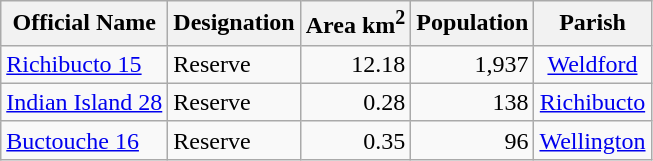<table class="wikitable">
<tr>
<th>Official Name</th>
<th>Designation</th>
<th>Area km<sup>2</sup></th>
<th>Population</th>
<th>Parish</th>
</tr>
<tr>
<td><a href='#'>Richibucto 15</a></td>
<td>Reserve</td>
<td align="right">12.18</td>
<td align="right">1,937</td>
<td align="center"><a href='#'>Weldford</a></td>
</tr>
<tr>
<td><a href='#'>Indian Island 28</a></td>
<td>Reserve</td>
<td align="right">0.28</td>
<td align="right">138</td>
<td align="center"><a href='#'>Richibucto</a></td>
</tr>
<tr>
<td><a href='#'>Buctouche 16</a></td>
<td>Reserve</td>
<td align="right">0.35</td>
<td align="right">96</td>
<td align="center"><a href='#'>Wellington</a></td>
</tr>
</table>
